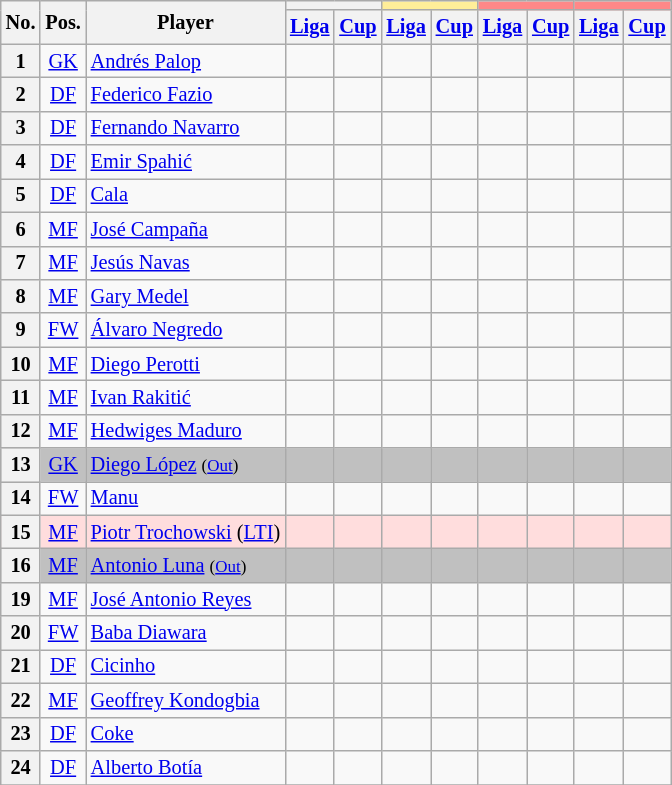<table class="wikitable" style="font-size: 85%">
<tr>
<th rowspan="2">No.</th>
<th rowspan="2">Pos.</th>
<th rowspan="2">Player</th>
<th colspan="2"></th>
<th colspan="2" style="background:#FFEE99"></th>
<th colspan="2" style="background:#FF8888"></th>
<th colspan="2" style="background:#FF8888"></th>
</tr>
<tr>
<th><a href='#'>Liga</a></th>
<th><a href='#'>Cup</a></th>
<th><a href='#'>Liga</a></th>
<th><a href='#'>Cup</a></th>
<th><a href='#'>Liga</a></th>
<th><a href='#'>Cup</a></th>
<th><a href='#'>Liga</a></th>
<th><a href='#'>Cup</a></th>
</tr>
<tr>
<th>1</th>
<td align="center"><a href='#'>GK</a></td>
<td> <a href='#'>Andrés Palop</a></td>
<td align="center"></td>
<td align="center"></td>
<td align="center"></td>
<td align="center"></td>
<td align="center"></td>
<td align="center"></td>
<td align="center"></td>
<td align="center"></td>
</tr>
<tr>
<th>2</th>
<td align="center"><a href='#'>DF</a></td>
<td> <a href='#'>Federico Fazio</a></td>
<td align="center"></td>
<td align="center"></td>
<td align="center"></td>
<td align="center"></td>
<td align="center"></td>
<td align="center"></td>
<td align="center"></td>
<td align="center"></td>
</tr>
<tr>
<th>3</th>
<td align="center"><a href='#'>DF</a></td>
<td> <a href='#'>Fernando Navarro</a></td>
<td align="center"></td>
<td align="center"></td>
<td align="center"></td>
<td align="center"></td>
<td align="center"></td>
<td align="center"></td>
<td align="center"></td>
<td align="center"></td>
</tr>
<tr>
<th>4</th>
<td align="center"><a href='#'>DF</a></td>
<td> <a href='#'>Emir Spahić</a></td>
<td align="center"></td>
<td align="center"></td>
<td align="center"></td>
<td align="center"></td>
<td align="center"></td>
<td align="center"></td>
<td align="center"></td>
<td align="center"></td>
</tr>
<tr>
<th>5</th>
<td align="center"><a href='#'>DF</a></td>
<td> <a href='#'>Cala</a></td>
<td align="center"></td>
<td align="center"></td>
<td align="center"></td>
<td align="center"></td>
<td align="center"></td>
<td align="center"></td>
<td align="center"></td>
<td align="center"></td>
</tr>
<tr>
<th>6</th>
<td align="center"><a href='#'>MF</a></td>
<td> <a href='#'>José Campaña</a></td>
<td align="center"></td>
<td align="center"></td>
<td align="center"></td>
<td align="center"></td>
<td align="center"></td>
<td align="center"></td>
<td align="center"></td>
<td align="center"></td>
</tr>
<tr>
<th>7</th>
<td align="center"><a href='#'>MF</a></td>
<td> <a href='#'>Jesús Navas</a></td>
<td align="center"></td>
<td align="center"></td>
<td align="center"></td>
<td align="center"></td>
<td align="center"></td>
<td align="center"></td>
<td align="center"></td>
<td align="center"></td>
</tr>
<tr>
<th>8</th>
<td align="center"><a href='#'>MF</a></td>
<td> <a href='#'>Gary Medel</a></td>
<td align="center"></td>
<td align="center"></td>
<td align="center"></td>
<td align="center"></td>
<td align="center"></td>
<td align="center"></td>
<td align="center"></td>
<td align="center"></td>
</tr>
<tr>
<th>9</th>
<td align="center"><a href='#'>FW</a></td>
<td> <a href='#'>Álvaro Negredo</a></td>
<td align="center"></td>
<td align="center"></td>
<td align="center"></td>
<td align="center"></td>
<td align="center"></td>
<td align="center"></td>
<td align="center"></td>
<td align="center"></td>
</tr>
<tr>
<th>10</th>
<td align="center"><a href='#'>MF</a></td>
<td> <a href='#'>Diego Perotti</a></td>
<td align="center"></td>
<td align="center"></td>
<td align="center"></td>
<td align="center"></td>
<td align="center"></td>
<td align="center"></td>
<td align="center"></td>
<td align="center"></td>
</tr>
<tr>
<th>11</th>
<td align="center"><a href='#'>MF</a></td>
<td> <a href='#'>Ivan Rakitić</a></td>
<td align="center"></td>
<td align="center"></td>
<td align="center"></td>
<td align="center"></td>
<td align="center"></td>
<td align="center"></td>
<td align="center"></td>
<td align="center"></td>
</tr>
<tr>
<th>12</th>
<td align="center"><a href='#'>MF</a></td>
<td> <a href='#'>Hedwiges Maduro</a></td>
<td align="center"></td>
<td align="center"></td>
<td align="center"></td>
<td align="center"></td>
<td align="center"></td>
<td align="center"></td>
<td align="center"></td>
<td align="center"></td>
</tr>
<tr bgcolor="#c0c0c0">
<th>13</th>
<td align="center"><a href='#'>GK</a></td>
<td> <a href='#'>Diego López</a> <small>(<a href='#'>Out</a>)</small></td>
<td align="center"></td>
<td align="center"></td>
<td align="center"></td>
<td align="center"></td>
<td align="center"></td>
<td align="center"></td>
<td align="center"></td>
<td align="center"></td>
</tr>
<tr>
<th>14</th>
<td align="center"><a href='#'>FW</a></td>
<td> <a href='#'>Manu</a></td>
<td align="center"></td>
<td align="center"></td>
<td align="center"></td>
<td align="center"></td>
<td align="center"></td>
<td align="center"></td>
<td align="center"></td>
<td align="center"></td>
</tr>
<tr bgcolor="#ffdddd">
<th>15</th>
<td align="center"><a href='#'>MF</a></td>
<td> <a href='#'>Piotr Trochowski</a> (<a href='#'>LTI</a>)</td>
<td align="center"></td>
<td align="center"></td>
<td align="center"></td>
<td align="center"></td>
<td align="center"></td>
<td align="center"></td>
<td align="center"></td>
<td align="center"></td>
</tr>
<tr bgcolor="#c0c0c0">
<th>16</th>
<td align="center"><a href='#'>MF</a></td>
<td> <a href='#'>Antonio Luna</a> <small>(<a href='#'>Out</a>)</small></td>
<td align="center"></td>
<td align="center"></td>
<td align="center"></td>
<td align="center"></td>
<td align="center"></td>
<td align="center"></td>
<td align="center"></td>
<td align="center"></td>
</tr>
<tr>
<th>19</th>
<td align="center"><a href='#'>MF</a></td>
<td> <a href='#'>José Antonio Reyes</a></td>
<td align="center"></td>
<td align="center"></td>
<td align="center"></td>
<td align="center"></td>
<td align="center"></td>
<td align="center"></td>
<td align="center"></td>
<td align="center"></td>
</tr>
<tr>
<th>20</th>
<td align="center"><a href='#'>FW</a></td>
<td> <a href='#'>Baba Diawara</a></td>
<td align="center"></td>
<td align="center"></td>
<td align="center"></td>
<td align="center"></td>
<td align="center"></td>
<td align="center"></td>
<td align="center"></td>
<td align="center"></td>
</tr>
<tr>
<th>21</th>
<td align="center"><a href='#'>DF</a></td>
<td> <a href='#'>Cicinho</a></td>
<td align="center"></td>
<td align="center"></td>
<td align="center"></td>
<td align="center"></td>
<td align="center"></td>
<td align="center"></td>
<td align="center"></td>
<td align="center"></td>
</tr>
<tr>
<th>22</th>
<td align="center"><a href='#'>MF</a></td>
<td> <a href='#'>Geoffrey Kondogbia</a></td>
<td align="center"></td>
<td align="center"></td>
<td align="center"></td>
<td align="center"></td>
<td align="center"></td>
<td align="center"></td>
<td align="center"></td>
<td align="center"></td>
</tr>
<tr>
<th>23</th>
<td align="center"><a href='#'>DF</a></td>
<td> <a href='#'>Coke</a></td>
<td align="center"></td>
<td align="center"></td>
<td align="center"></td>
<td align="center"></td>
<td align="center"></td>
<td align="center"></td>
<td align="center"></td>
<td align="center"></td>
</tr>
<tr>
<th>24</th>
<td align="center"><a href='#'>DF</a></td>
<td> <a href='#'>Alberto Botía</a></td>
<td align="center"></td>
<td align="center"></td>
<td align="center"></td>
<td align="center"></td>
<td align="center"></td>
<td align="center"></td>
<td align="center"></td>
<td align="center"></td>
</tr>
<tr>
</tr>
</table>
